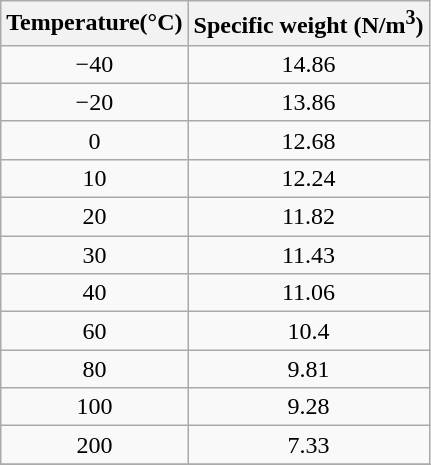<table class="wikitable" style="text-align:center">
<tr>
<th scope="col">Temperature(°C)</th>
<th scope="col">Specific weight (N/m<sup>3</sup>)</th>
</tr>
<tr>
<td>−40</td>
<td>14.86</td>
</tr>
<tr>
<td>−20</td>
<td>13.86</td>
</tr>
<tr>
<td>0</td>
<td>12.68</td>
</tr>
<tr>
<td>10</td>
<td>12.24</td>
</tr>
<tr>
<td>20</td>
<td>11.82</td>
</tr>
<tr>
<td>30</td>
<td>11.43</td>
</tr>
<tr>
<td>40</td>
<td>11.06</td>
</tr>
<tr>
<td>60</td>
<td>10.4</td>
</tr>
<tr>
<td>80</td>
<td>9.81</td>
</tr>
<tr>
<td>100</td>
<td>9.28</td>
</tr>
<tr>
<td>200</td>
<td>7.33</td>
</tr>
<tr 100 ii 89>
</tr>
</table>
